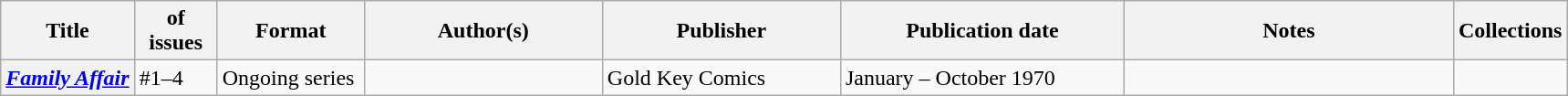<table class="wikitable">
<tr>
<th>Title</th>
<th style="width:40pt"> of issues</th>
<th style="width:75pt">Format</th>
<th style="width:125pt">Author(s)</th>
<th style="width:125pt">Publisher</th>
<th style="width:150pt">Publication date</th>
<th style="width:175pt">Notes</th>
<th>Collections</th>
</tr>
<tr>
<th><em><a href='#'>Family Affair</a></em></th>
<td>#1–4</td>
<td>Ongoing series</td>
<td></td>
<td>Gold Key Comics</td>
<td>January – October 1970</td>
<td></td>
<td></td>
</tr>
</table>
